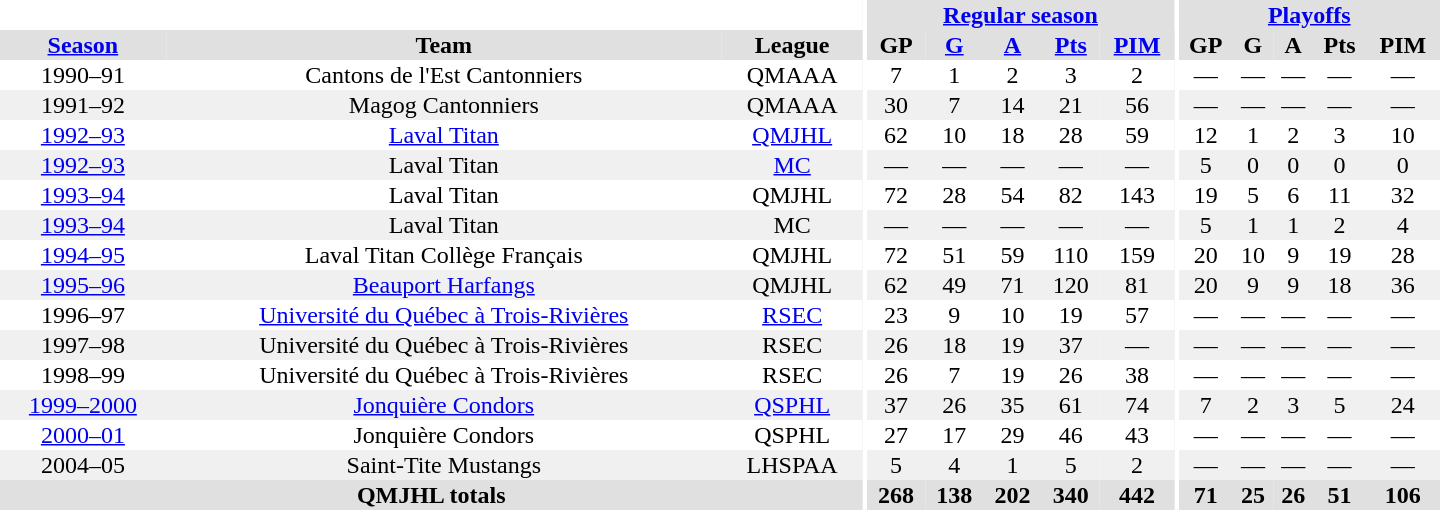<table border="0" cellpadding="1" cellspacing="0" style="text-align:center; width:60em">
<tr bgcolor="#e0e0e0">
<th colspan="3"  bgcolor="#ffffff"></th>
<th rowspan="99" bgcolor="#ffffff"></th>
<th colspan="5"><a href='#'>Regular season</a></th>
<th rowspan="99" bgcolor="#ffffff"></th>
<th colspan="5"><a href='#'>Playoffs</a></th>
</tr>
<tr bgcolor="#e0e0e0">
<th><a href='#'>Season</a></th>
<th>Team</th>
<th>League</th>
<th>GP</th>
<th><a href='#'>G</a></th>
<th><a href='#'>A</a></th>
<th><a href='#'>Pts</a></th>
<th><a href='#'>PIM</a></th>
<th>GP</th>
<th>G</th>
<th>A</th>
<th>Pts</th>
<th>PIM</th>
</tr>
<tr>
<td>1990–91</td>
<td>Cantons de l'Est Cantonniers</td>
<td>QMAAA</td>
<td>7</td>
<td>1</td>
<td>2</td>
<td>3</td>
<td>2</td>
<td>—</td>
<td>—</td>
<td>—</td>
<td>—</td>
<td>—</td>
</tr>
<tr bgcolor="#f0f0f0">
<td>1991–92</td>
<td>Magog Cantonniers</td>
<td>QMAAA</td>
<td>30</td>
<td>7</td>
<td>14</td>
<td>21</td>
<td>56</td>
<td>—</td>
<td>—</td>
<td>—</td>
<td>—</td>
<td>—</td>
</tr>
<tr>
<td><a href='#'>1992–93</a></td>
<td><a href='#'>Laval Titan</a></td>
<td><a href='#'>QMJHL</a></td>
<td>62</td>
<td>10</td>
<td>18</td>
<td>28</td>
<td>59</td>
<td>12</td>
<td>1</td>
<td>2</td>
<td>3</td>
<td>10</td>
</tr>
<tr bgcolor="#f0f0f0">
<td><a href='#'>1992–93</a></td>
<td>Laval Titan</td>
<td><a href='#'>MC</a></td>
<td>—</td>
<td>—</td>
<td>—</td>
<td>—</td>
<td>—</td>
<td>5</td>
<td>0</td>
<td>0</td>
<td>0</td>
<td>0</td>
</tr>
<tr>
<td><a href='#'>1993–94</a></td>
<td>Laval Titan</td>
<td>QMJHL</td>
<td>72</td>
<td>28</td>
<td>54</td>
<td>82</td>
<td>143</td>
<td>19</td>
<td>5</td>
<td>6</td>
<td>11</td>
<td>32</td>
</tr>
<tr bgcolor="#f0f0f0">
<td><a href='#'>1993–94</a></td>
<td>Laval Titan</td>
<td>MC</td>
<td>—</td>
<td>—</td>
<td>—</td>
<td>—</td>
<td>—</td>
<td>5</td>
<td>1</td>
<td>1</td>
<td>2</td>
<td>4</td>
</tr>
<tr>
<td><a href='#'>1994–95</a></td>
<td>Laval Titan Collège Français</td>
<td>QMJHL</td>
<td>72</td>
<td>51</td>
<td>59</td>
<td>110</td>
<td>159</td>
<td>20</td>
<td>10</td>
<td>9</td>
<td>19</td>
<td>28</td>
</tr>
<tr bgcolor="#f0f0f0">
<td><a href='#'>1995–96</a></td>
<td><a href='#'>Beauport Harfangs</a></td>
<td>QMJHL</td>
<td>62</td>
<td>49</td>
<td>71</td>
<td>120</td>
<td>81</td>
<td>20</td>
<td>9</td>
<td>9</td>
<td>18</td>
<td>36</td>
</tr>
<tr>
<td>1996–97</td>
<td><a href='#'>Université du Québec à Trois-Rivières</a></td>
<td><a href='#'>RSEC</a></td>
<td>23</td>
<td>9</td>
<td>10</td>
<td>19</td>
<td>57</td>
<td>—</td>
<td>—</td>
<td>—</td>
<td>—</td>
<td>—</td>
</tr>
<tr bgcolor="#f0f0f0">
<td>1997–98</td>
<td>Université du Québec à Trois-Rivières</td>
<td>RSEC</td>
<td>26</td>
<td>18</td>
<td>19</td>
<td>37</td>
<td>—</td>
<td>—</td>
<td>—</td>
<td>—</td>
<td>—</td>
<td>—</td>
</tr>
<tr>
<td>1998–99</td>
<td>Université du Québec à Trois-Rivières</td>
<td>RSEC</td>
<td>26</td>
<td>7</td>
<td>19</td>
<td>26</td>
<td>38</td>
<td>—</td>
<td>—</td>
<td>—</td>
<td>—</td>
<td>—</td>
</tr>
<tr bgcolor="#f0f0f0">
<td><a href='#'>1999–2000</a></td>
<td><a href='#'>Jonquière Condors</a></td>
<td><a href='#'>QSPHL</a></td>
<td>37</td>
<td>26</td>
<td>35</td>
<td>61</td>
<td>74</td>
<td>7</td>
<td>2</td>
<td>3</td>
<td>5</td>
<td>24</td>
</tr>
<tr>
<td><a href='#'>2000–01</a></td>
<td>Jonquière Condors</td>
<td>QSPHL</td>
<td>27</td>
<td>17</td>
<td>29</td>
<td>46</td>
<td>43</td>
<td>—</td>
<td>—</td>
<td>—</td>
<td>—</td>
<td>—</td>
</tr>
<tr bgcolor="#f0f0f0">
<td>2004–05</td>
<td>Saint-Tite Mustangs</td>
<td>LHSPAA</td>
<td>5</td>
<td>4</td>
<td>1</td>
<td>5</td>
<td>2</td>
<td>—</td>
<td>—</td>
<td>—</td>
<td>—</td>
<td>—</td>
</tr>
<tr bgcolor="#e0e0e0">
<th colspan="3">QMJHL totals</th>
<th>268</th>
<th>138</th>
<th>202</th>
<th>340</th>
<th>442</th>
<th>71</th>
<th>25</th>
<th>26</th>
<th>51</th>
<th>106</th>
</tr>
</table>
